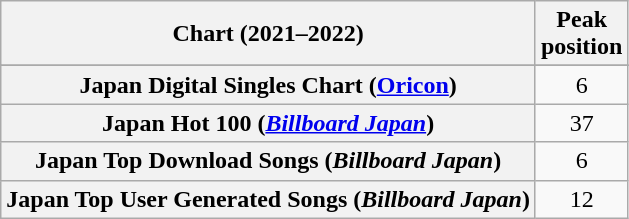<table class="wikitable sortable plainrowheaders" style="text-align:center">
<tr>
<th>Chart (2021–2022)</th>
<th>Peak<br>position</th>
</tr>
<tr>
</tr>
<tr>
<th scope="row">Japan Digital Singles Chart (<a href='#'>Oricon</a>)</th>
<td>6</td>
</tr>
<tr>
<th scope="row">Japan Hot 100 (<em><a href='#'>Billboard Japan</a></em>)</th>
<td>37</td>
</tr>
<tr>
<th scope="row">Japan Top Download Songs (<em>Billboard Japan</em>)</th>
<td>6</td>
</tr>
<tr>
<th scope="row">Japan Top User Generated Songs (<em>Billboard Japan</em>)</th>
<td>12</td>
</tr>
</table>
